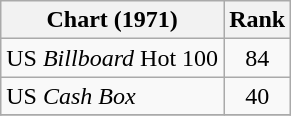<table class="wikitable sortable">
<tr>
<th>Chart (1971)</th>
<th style="text-align:center;">Rank</th>
</tr>
<tr>
<td>US <em>Billboard</em> Hot 100</td>
<td style="text-align:center;">84</td>
</tr>
<tr>
<td>US <em>Cash Box</em> </td>
<td style="text-align:center;">40</td>
</tr>
<tr>
</tr>
</table>
